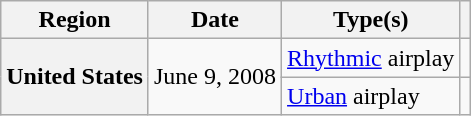<table class="wikitable plainrowheaders">
<tr>
<th scope="col">Region</th>
<th scope="col">Date</th>
<th scope="col">Type(s)</th>
<th scope="col"></th>
</tr>
<tr>
<th scope="row" rowspan="2">United States</th>
<td rowspan="2">June 9, 2008</td>
<td><a href='#'>Rhythmic</a> airplay</td>
<td align="center"></td>
</tr>
<tr>
<td><a href='#'>Urban</a> airplay</td>
<td align="center"></td>
</tr>
</table>
